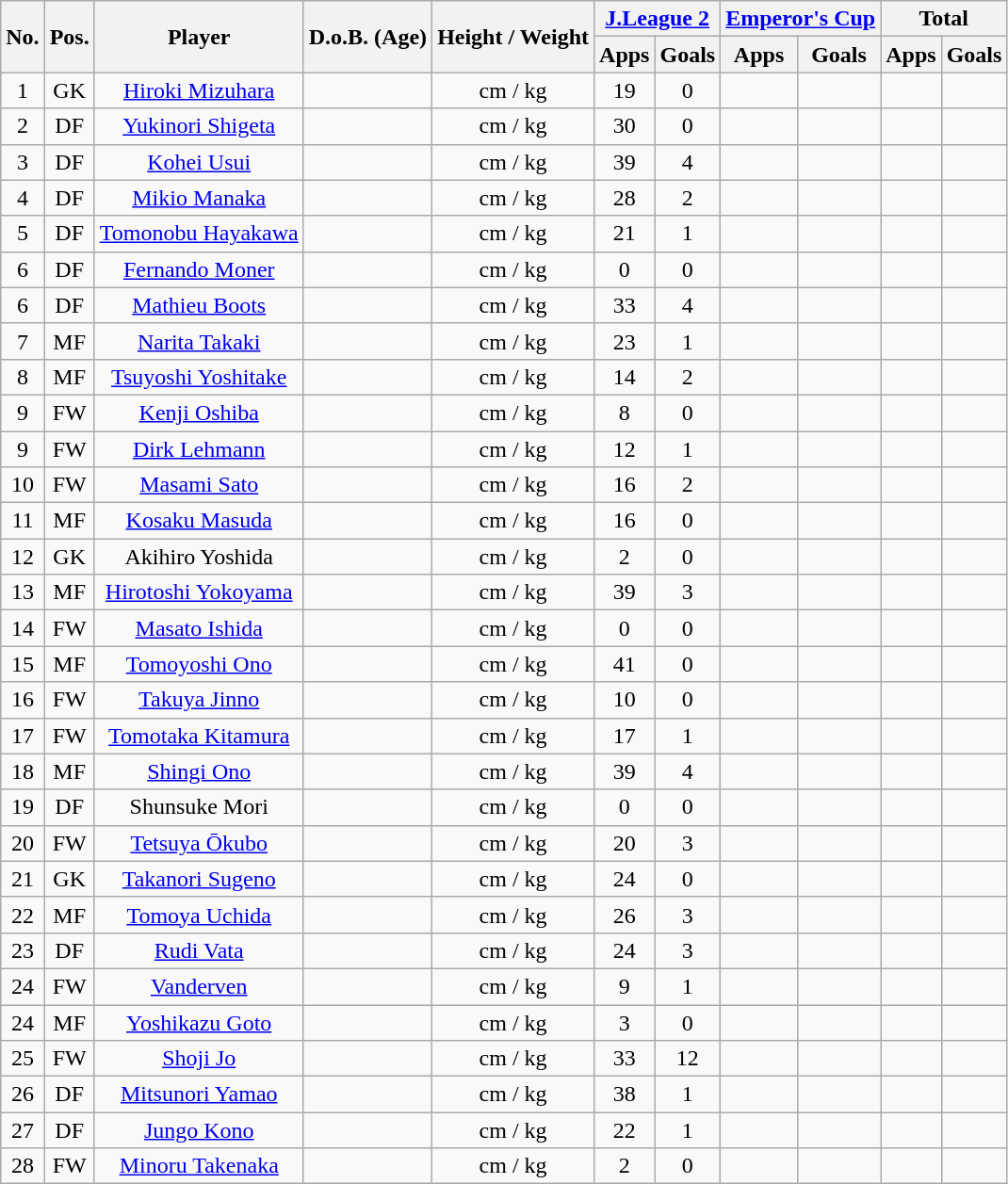<table class="wikitable" style="text-align:center;">
<tr>
<th rowspan="2">No.</th>
<th rowspan="2">Pos.</th>
<th rowspan="2">Player</th>
<th rowspan="2">D.o.B. (Age)</th>
<th rowspan="2">Height / Weight</th>
<th colspan="2"><a href='#'>J.League 2</a></th>
<th colspan="2"><a href='#'>Emperor's Cup</a></th>
<th colspan="2">Total</th>
</tr>
<tr>
<th>Apps</th>
<th>Goals</th>
<th>Apps</th>
<th>Goals</th>
<th>Apps</th>
<th>Goals</th>
</tr>
<tr>
<td>1</td>
<td>GK</td>
<td><a href='#'>Hiroki Mizuhara</a></td>
<td></td>
<td>cm / kg</td>
<td>19</td>
<td>0</td>
<td></td>
<td></td>
<td></td>
<td></td>
</tr>
<tr>
<td>2</td>
<td>DF</td>
<td><a href='#'>Yukinori Shigeta</a></td>
<td></td>
<td>cm / kg</td>
<td>30</td>
<td>0</td>
<td></td>
<td></td>
<td></td>
<td></td>
</tr>
<tr>
<td>3</td>
<td>DF</td>
<td><a href='#'>Kohei Usui</a></td>
<td></td>
<td>cm / kg</td>
<td>39</td>
<td>4</td>
<td></td>
<td></td>
<td></td>
<td></td>
</tr>
<tr>
<td>4</td>
<td>DF</td>
<td><a href='#'>Mikio Manaka</a></td>
<td></td>
<td>cm / kg</td>
<td>28</td>
<td>2</td>
<td></td>
<td></td>
<td></td>
<td></td>
</tr>
<tr>
<td>5</td>
<td>DF</td>
<td><a href='#'>Tomonobu Hayakawa</a></td>
<td></td>
<td>cm / kg</td>
<td>21</td>
<td>1</td>
<td></td>
<td></td>
<td></td>
<td></td>
</tr>
<tr>
<td>6</td>
<td>DF</td>
<td><a href='#'>Fernando Moner</a></td>
<td></td>
<td>cm / kg</td>
<td>0</td>
<td>0</td>
<td></td>
<td></td>
<td></td>
<td></td>
</tr>
<tr>
<td>6</td>
<td>DF</td>
<td><a href='#'>Mathieu Boots</a></td>
<td></td>
<td>cm / kg</td>
<td>33</td>
<td>4</td>
<td></td>
<td></td>
<td></td>
<td></td>
</tr>
<tr>
<td>7</td>
<td>MF</td>
<td><a href='#'>Narita Takaki</a></td>
<td></td>
<td>cm / kg</td>
<td>23</td>
<td>1</td>
<td></td>
<td></td>
<td></td>
<td></td>
</tr>
<tr>
<td>8</td>
<td>MF</td>
<td><a href='#'>Tsuyoshi Yoshitake</a></td>
<td></td>
<td>cm / kg</td>
<td>14</td>
<td>2</td>
<td></td>
<td></td>
<td></td>
<td></td>
</tr>
<tr>
<td>9</td>
<td>FW</td>
<td><a href='#'>Kenji Oshiba</a></td>
<td></td>
<td>cm / kg</td>
<td>8</td>
<td>0</td>
<td></td>
<td></td>
<td></td>
<td></td>
</tr>
<tr>
<td>9</td>
<td>FW</td>
<td><a href='#'>Dirk Lehmann</a></td>
<td></td>
<td>cm / kg</td>
<td>12</td>
<td>1</td>
<td></td>
<td></td>
<td></td>
<td></td>
</tr>
<tr>
<td>10</td>
<td>FW</td>
<td><a href='#'>Masami Sato</a></td>
<td></td>
<td>cm / kg</td>
<td>16</td>
<td>2</td>
<td></td>
<td></td>
<td></td>
<td></td>
</tr>
<tr>
<td>11</td>
<td>MF</td>
<td><a href='#'>Kosaku Masuda</a></td>
<td></td>
<td>cm / kg</td>
<td>16</td>
<td>0</td>
<td></td>
<td></td>
<td></td>
<td></td>
</tr>
<tr>
<td>12</td>
<td>GK</td>
<td>Akihiro Yoshida</td>
<td></td>
<td>cm / kg</td>
<td>2</td>
<td>0</td>
<td></td>
<td></td>
<td></td>
<td></td>
</tr>
<tr>
<td>13</td>
<td>MF</td>
<td><a href='#'>Hirotoshi Yokoyama</a></td>
<td></td>
<td>cm / kg</td>
<td>39</td>
<td>3</td>
<td></td>
<td></td>
<td></td>
<td></td>
</tr>
<tr>
<td>14</td>
<td>FW</td>
<td><a href='#'>Masato Ishida</a></td>
<td></td>
<td>cm / kg</td>
<td>0</td>
<td>0</td>
<td></td>
<td></td>
<td></td>
<td></td>
</tr>
<tr>
<td>15</td>
<td>MF</td>
<td><a href='#'>Tomoyoshi Ono</a></td>
<td></td>
<td>cm / kg</td>
<td>41</td>
<td>0</td>
<td></td>
<td></td>
<td></td>
<td></td>
</tr>
<tr>
<td>16</td>
<td>FW</td>
<td><a href='#'>Takuya Jinno</a></td>
<td></td>
<td>cm / kg</td>
<td>10</td>
<td>0</td>
<td></td>
<td></td>
<td></td>
<td></td>
</tr>
<tr>
<td>17</td>
<td>FW</td>
<td><a href='#'>Tomotaka Kitamura</a></td>
<td></td>
<td>cm / kg</td>
<td>17</td>
<td>1</td>
<td></td>
<td></td>
<td></td>
<td></td>
</tr>
<tr>
<td>18</td>
<td>MF</td>
<td><a href='#'>Shingi Ono</a></td>
<td></td>
<td>cm / kg</td>
<td>39</td>
<td>4</td>
<td></td>
<td></td>
<td></td>
<td></td>
</tr>
<tr>
<td>19</td>
<td>DF</td>
<td>Shunsuke Mori</td>
<td></td>
<td>cm / kg</td>
<td>0</td>
<td>0</td>
<td></td>
<td></td>
<td></td>
<td></td>
</tr>
<tr>
<td>20</td>
<td>FW</td>
<td><a href='#'>Tetsuya Ōkubo</a></td>
<td></td>
<td>cm / kg</td>
<td>20</td>
<td>3</td>
<td></td>
<td></td>
<td></td>
<td></td>
</tr>
<tr>
<td>21</td>
<td>GK</td>
<td><a href='#'>Takanori Sugeno</a></td>
<td></td>
<td>cm / kg</td>
<td>24</td>
<td>0</td>
<td></td>
<td></td>
<td></td>
<td></td>
</tr>
<tr>
<td>22</td>
<td>MF</td>
<td><a href='#'>Tomoya Uchida</a></td>
<td></td>
<td>cm / kg</td>
<td>26</td>
<td>3</td>
<td></td>
<td></td>
<td></td>
<td></td>
</tr>
<tr>
<td>23</td>
<td>DF</td>
<td><a href='#'>Rudi Vata</a></td>
<td></td>
<td>cm / kg</td>
<td>24</td>
<td>3</td>
<td></td>
<td></td>
<td></td>
<td></td>
</tr>
<tr>
<td>24</td>
<td>FW</td>
<td><a href='#'>Vanderven</a></td>
<td></td>
<td>cm / kg</td>
<td>9</td>
<td>1</td>
<td></td>
<td></td>
<td></td>
<td></td>
</tr>
<tr>
<td>24</td>
<td>MF</td>
<td><a href='#'>Yoshikazu Goto</a></td>
<td></td>
<td>cm / kg</td>
<td>3</td>
<td>0</td>
<td></td>
<td></td>
<td></td>
<td></td>
</tr>
<tr>
<td>25</td>
<td>FW</td>
<td><a href='#'>Shoji Jo</a></td>
<td></td>
<td>cm / kg</td>
<td>33</td>
<td>12</td>
<td></td>
<td></td>
<td></td>
<td></td>
</tr>
<tr>
<td>26</td>
<td>DF</td>
<td><a href='#'>Mitsunori Yamao</a></td>
<td></td>
<td>cm / kg</td>
<td>38</td>
<td>1</td>
<td></td>
<td></td>
<td></td>
<td></td>
</tr>
<tr>
<td>27</td>
<td>DF</td>
<td><a href='#'>Jungo Kono</a></td>
<td></td>
<td>cm / kg</td>
<td>22</td>
<td>1</td>
<td></td>
<td></td>
<td></td>
<td></td>
</tr>
<tr>
<td>28</td>
<td>FW</td>
<td><a href='#'>Minoru Takenaka</a></td>
<td></td>
<td>cm / kg</td>
<td>2</td>
<td>0</td>
<td></td>
<td></td>
<td></td>
<td></td>
</tr>
</table>
